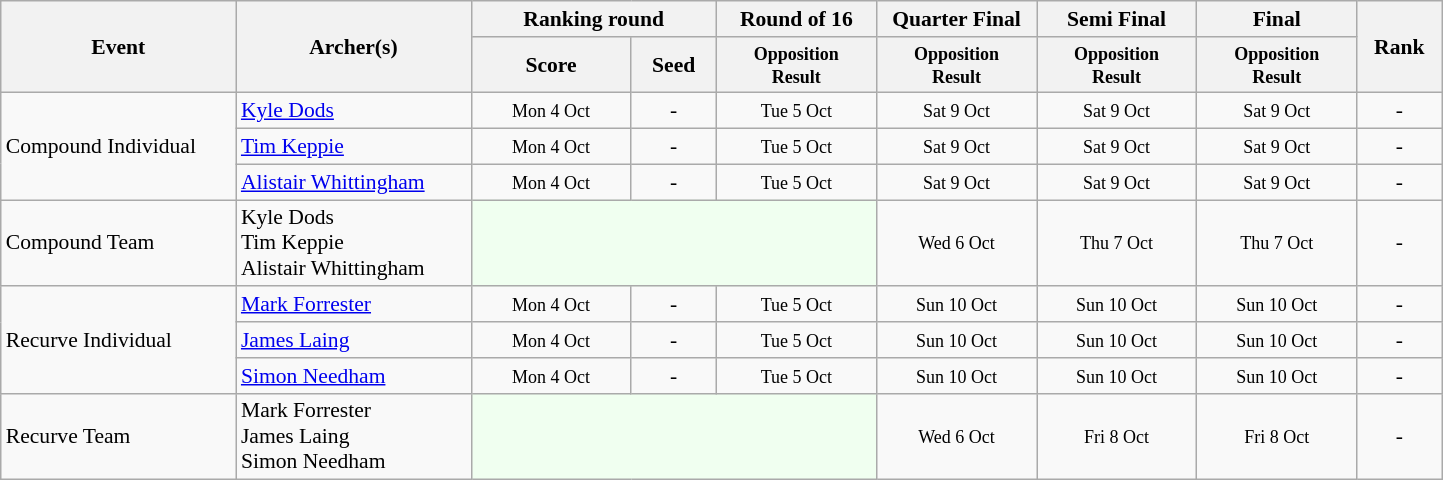<table class=wikitable style="font-size:90%">
<tr>
<th rowspan="2" width=150>Event</th>
<th rowspan="2" width=150>Archer(s)</th>
<th colspan="2" width=150>Ranking round</th>
<th width=100>Round of 16</th>
<th width=100>Quarter Final</th>
<th width=100>Semi Final</th>
<th width=100>Final</th>
<th rowspan="2" width=50>Rank</th>
</tr>
<tr>
<th width=100>Score</th>
<th width=50>Seed</th>
<th style="line-height:1em"><small>Opposition<br>Result</small></th>
<th style="line-height:1em"><small>Opposition<br>Result</small></th>
<th style="line-height:1em"><small>Opposition<br>Result</small></th>
<th style="line-height:1em"><small>Opposition<br>Result</small></th>
</tr>
<tr>
<td rowspan=3>Compound Individual</td>
<td><a href='#'>Kyle Dods</a></td>
<td align="center"><small>Mon 4 Oct</small></td>
<td align="center">-</td>
<td align="center"><small>Tue 5 Oct</small></td>
<td align="center"><small>Sat 9 Oct</small></td>
<td align="center"><small>Sat 9 Oct</small></td>
<td align="center"><small>Sat 9 Oct</small></td>
<td align="center">-</td>
</tr>
<tr>
<td><a href='#'>Tim Keppie</a></td>
<td align="center"><small>Mon 4 Oct</small></td>
<td align="center">-</td>
<td align="center"><small>Tue 5 Oct</small></td>
<td align="center"><small>Sat 9 Oct</small></td>
<td align="center"><small>Sat 9 Oct</small></td>
<td align="center"><small>Sat 9 Oct</small></td>
<td align="center">-</td>
</tr>
<tr>
<td><a href='#'>Alistair Whittingham</a></td>
<td align="center"><small>Mon 4 Oct</small></td>
<td align="center">-</td>
<td align="center"><small>Tue 5 Oct</small></td>
<td align="center"><small>Sat 9 Oct</small></td>
<td align="center"><small>Sat 9 Oct</small></td>
<td align="center"><small>Sat 9 Oct</small></td>
<td align="center">-</td>
</tr>
<tr>
<td>Compound Team</td>
<td>Kyle Dods<br>Tim Keppie<br>Alistair Whittingham</td>
<td colspan=3 bgcolor="honeydew"></td>
<td align="center"><small>Wed 6 Oct</small></td>
<td align="center"><small>Thu 7 Oct</small></td>
<td align="center"><small>Thu 7 Oct</small></td>
<td align="center">-</td>
</tr>
<tr>
<td rowspan=3>Recurve Individual</td>
<td><a href='#'>Mark Forrester</a></td>
<td align="center"><small>Mon 4 Oct</small></td>
<td align="center">-</td>
<td align="center"><small>Tue 5 Oct</small></td>
<td align="center"><small>Sun 10 Oct</small></td>
<td align="center"><small>Sun 10 Oct</small></td>
<td align="center"><small>Sun 10 Oct</small></td>
<td align="center">-</td>
</tr>
<tr>
<td><a href='#'>James Laing</a></td>
<td align="center"><small>Mon 4 Oct</small></td>
<td align="center">-</td>
<td align="center"><small>Tue 5 Oct</small></td>
<td align="center"><small>Sun 10 Oct</small></td>
<td align="center"><small>Sun 10 Oct</small></td>
<td align="center"><small>Sun 10 Oct</small></td>
<td align="center">-</td>
</tr>
<tr>
<td><a href='#'>Simon Needham</a></td>
<td align="center"><small>Mon 4 Oct</small></td>
<td align="center">-</td>
<td align="center"><small>Tue 5 Oct</small></td>
<td align="center"><small>Sun 10 Oct</small></td>
<td align="center"><small>Sun 10 Oct</small></td>
<td align="center"><small>Sun 10 Oct</small></td>
<td align="center">-</td>
</tr>
<tr>
<td>Recurve Team</td>
<td>Mark Forrester<br>James Laing<br>Simon Needham</td>
<td colspan=3 bgcolor="honeydew"></td>
<td align="center"><small>Wed 6 Oct</small></td>
<td align="center"><small>Fri 8 Oct</small></td>
<td align="center"><small>Fri 8 Oct</small></td>
<td align="center">-</td>
</tr>
</table>
